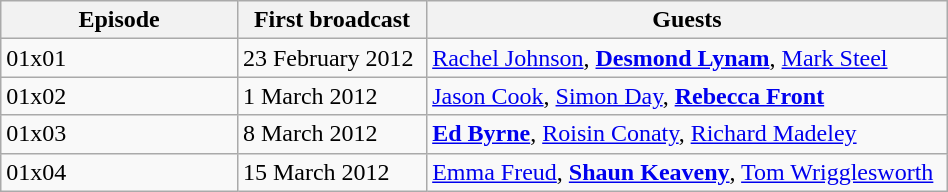<table class="wikitable" style="width:50%;">
<tr>
<th style="width:25%;">Episode</th>
<th style="width:20%;">First broadcast</th>
<th>Guests</th>
</tr>
<tr>
<td>01x01</td>
<td>23 February 2012</td>
<td><a href='#'>Rachel Johnson</a>, <strong><a href='#'>Desmond Lynam</a></strong>, <a href='#'>Mark Steel</a></td>
</tr>
<tr>
<td>01x02</td>
<td>1 March 2012</td>
<td><a href='#'>Jason Cook</a>, <a href='#'>Simon Day</a>, <strong><a href='#'>Rebecca Front</a></strong></td>
</tr>
<tr>
<td>01x03</td>
<td>8 March 2012</td>
<td><strong><a href='#'>Ed Byrne</a></strong>, <a href='#'>Roisin Conaty</a>, <a href='#'>Richard Madeley</a></td>
</tr>
<tr>
<td>01x04</td>
<td>15 March 2012</td>
<td><a href='#'>Emma Freud</a>, <strong><a href='#'>Shaun Keaveny</a></strong>, <a href='#'>Tom Wrigglesworth</a></td>
</tr>
</table>
